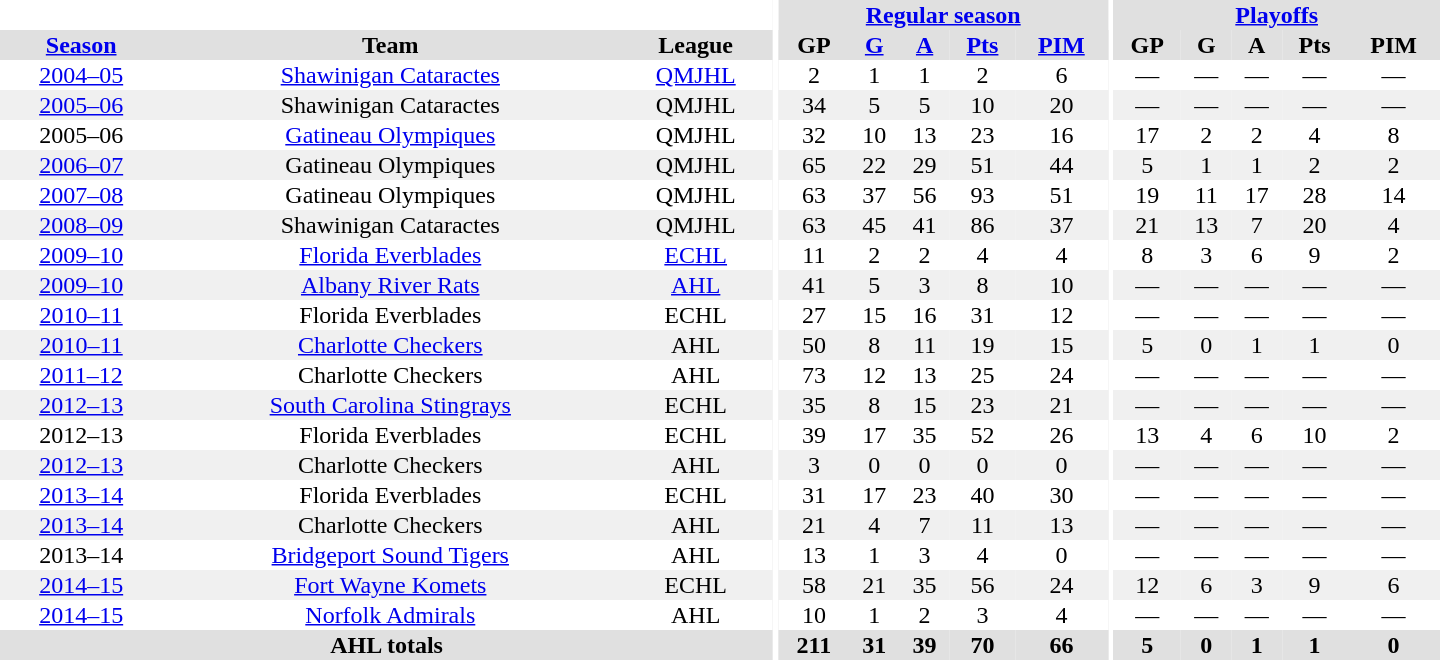<table border="0" cellpadding="1" cellspacing="0" style="text-align:center; width:60em">
<tr bgcolor="#e0e0e0">
<th colspan="3" bgcolor="#ffffff"></th>
<th rowspan="99" bgcolor="#ffffff"></th>
<th colspan="5"><a href='#'>Regular season</a></th>
<th rowspan="99" bgcolor="#ffffff"></th>
<th colspan="5"><a href='#'>Playoffs</a></th>
</tr>
<tr bgcolor="#e0e0e0">
<th><a href='#'>Season</a></th>
<th>Team</th>
<th>League</th>
<th>GP</th>
<th><a href='#'>G</a></th>
<th><a href='#'>A</a></th>
<th><a href='#'>Pts</a></th>
<th><a href='#'>PIM</a></th>
<th>GP</th>
<th>G</th>
<th>A</th>
<th>Pts</th>
<th>PIM</th>
</tr>
<tr ALIGN="center">
<td><a href='#'>2004–05</a></td>
<td><a href='#'>Shawinigan Cataractes</a></td>
<td><a href='#'>QMJHL</a></td>
<td>2</td>
<td>1</td>
<td>1</td>
<td>2</td>
<td>6</td>
<td>—</td>
<td>—</td>
<td>—</td>
<td>—</td>
<td>—</td>
</tr>
<tr ALIGN="center" bgcolor="#f0f0f0">
<td><a href='#'>2005–06</a></td>
<td>Shawinigan Cataractes</td>
<td>QMJHL</td>
<td>34</td>
<td>5</td>
<td>5</td>
<td>10</td>
<td>20</td>
<td>—</td>
<td>—</td>
<td>—</td>
<td>—</td>
<td>—</td>
</tr>
<tr ALIGN="center">
<td>2005–06</td>
<td><a href='#'>Gatineau Olympiques</a></td>
<td>QMJHL</td>
<td>32</td>
<td>10</td>
<td>13</td>
<td>23</td>
<td>16</td>
<td>17</td>
<td>2</td>
<td>2</td>
<td>4</td>
<td>8</td>
</tr>
<tr ALIGN="center" bgcolor="#f0f0f0">
<td><a href='#'>2006–07</a></td>
<td>Gatineau Olympiques</td>
<td>QMJHL</td>
<td>65</td>
<td>22</td>
<td>29</td>
<td>51</td>
<td>44</td>
<td>5</td>
<td>1</td>
<td>1</td>
<td>2</td>
<td>2</td>
</tr>
<tr ALIGN="center">
<td><a href='#'>2007–08</a></td>
<td>Gatineau Olympiques</td>
<td>QMJHL</td>
<td>63</td>
<td>37</td>
<td>56</td>
<td>93</td>
<td>51</td>
<td>19</td>
<td>11</td>
<td>17</td>
<td>28</td>
<td>14</td>
</tr>
<tr ALIGN="center" bgcolor="#f0f0f0">
<td><a href='#'>2008–09</a></td>
<td>Shawinigan Cataractes</td>
<td>QMJHL</td>
<td>63</td>
<td>45</td>
<td>41</td>
<td>86</td>
<td>37</td>
<td>21</td>
<td>13</td>
<td>7</td>
<td>20</td>
<td>4</td>
</tr>
<tr ALIGN="center">
<td><a href='#'>2009–10</a></td>
<td><a href='#'>Florida Everblades</a></td>
<td><a href='#'>ECHL</a></td>
<td>11</td>
<td>2</td>
<td>2</td>
<td>4</td>
<td>4</td>
<td>8</td>
<td>3</td>
<td>6</td>
<td>9</td>
<td>2</td>
</tr>
<tr ALIGN="center" bgcolor="#f0f0f0">
<td><a href='#'>2009–10</a></td>
<td><a href='#'>Albany River Rats</a></td>
<td><a href='#'>AHL</a></td>
<td>41</td>
<td>5</td>
<td>3</td>
<td>8</td>
<td>10</td>
<td>—</td>
<td>—</td>
<td>—</td>
<td>—</td>
<td>—</td>
</tr>
<tr ALIGN="center">
<td><a href='#'>2010–11</a></td>
<td>Florida Everblades</td>
<td>ECHL</td>
<td>27</td>
<td>15</td>
<td>16</td>
<td>31</td>
<td>12</td>
<td>—</td>
<td>—</td>
<td>—</td>
<td>—</td>
<td>—</td>
</tr>
<tr ALIGN="center" bgcolor="#f0f0f0">
<td><a href='#'>2010–11</a></td>
<td><a href='#'>Charlotte Checkers</a></td>
<td>AHL</td>
<td>50</td>
<td>8</td>
<td>11</td>
<td>19</td>
<td>15</td>
<td>5</td>
<td>0</td>
<td>1</td>
<td>1</td>
<td>0</td>
</tr>
<tr ALIGN="center">
<td><a href='#'>2011–12</a></td>
<td>Charlotte Checkers</td>
<td>AHL</td>
<td>73</td>
<td>12</td>
<td>13</td>
<td>25</td>
<td>24</td>
<td>—</td>
<td>—</td>
<td>—</td>
<td>—</td>
<td>—</td>
</tr>
<tr ALIGN="center" bgcolor="#f0f0f0">
<td><a href='#'>2012–13</a></td>
<td><a href='#'>South Carolina Stingrays</a></td>
<td>ECHL</td>
<td>35</td>
<td>8</td>
<td>15</td>
<td>23</td>
<td>21</td>
<td>—</td>
<td>—</td>
<td>—</td>
<td>—</td>
<td>—</td>
</tr>
<tr ALIGN="center">
<td>2012–13</td>
<td>Florida Everblades</td>
<td>ECHL</td>
<td>39</td>
<td>17</td>
<td>35</td>
<td>52</td>
<td>26</td>
<td>13</td>
<td>4</td>
<td>6</td>
<td>10</td>
<td>2</td>
</tr>
<tr ALIGN="center" bgcolor="#f0f0f0">
<td><a href='#'>2012–13</a></td>
<td>Charlotte Checkers</td>
<td>AHL</td>
<td>3</td>
<td>0</td>
<td>0</td>
<td>0</td>
<td>0</td>
<td>—</td>
<td>—</td>
<td>—</td>
<td>—</td>
<td>—</td>
</tr>
<tr ALIGN="center">
<td><a href='#'>2013–14</a></td>
<td>Florida Everblades</td>
<td>ECHL</td>
<td>31</td>
<td>17</td>
<td>23</td>
<td>40</td>
<td>30</td>
<td>—</td>
<td>—</td>
<td>—</td>
<td>—</td>
<td>—</td>
</tr>
<tr ALIGN="center" bgcolor="#f0f0f0">
<td><a href='#'>2013–14</a></td>
<td>Charlotte Checkers</td>
<td>AHL</td>
<td>21</td>
<td>4</td>
<td>7</td>
<td>11</td>
<td>13</td>
<td>—</td>
<td>—</td>
<td>—</td>
<td>—</td>
<td>—</td>
</tr>
<tr ALIGN="center">
<td>2013–14</td>
<td><a href='#'>Bridgeport Sound Tigers</a></td>
<td>AHL</td>
<td>13</td>
<td>1</td>
<td>3</td>
<td>4</td>
<td>0</td>
<td>—</td>
<td>—</td>
<td>—</td>
<td>—</td>
<td>—</td>
</tr>
<tr ALIGN="center" bgcolor="#f0f0f0">
<td><a href='#'>2014–15</a></td>
<td><a href='#'>Fort Wayne Komets</a></td>
<td>ECHL</td>
<td>58</td>
<td>21</td>
<td>35</td>
<td>56</td>
<td>24</td>
<td>12</td>
<td>6</td>
<td>3</td>
<td>9</td>
<td>6</td>
</tr>
<tr ALIGN="center">
<td><a href='#'>2014–15</a></td>
<td><a href='#'>Norfolk Admirals</a></td>
<td>AHL</td>
<td>10</td>
<td>1</td>
<td>2</td>
<td>3</td>
<td>4</td>
<td>—</td>
<td>—</td>
<td>—</td>
<td>—</td>
<td>—</td>
</tr>
<tr bgcolor="#e0e0e0">
<th colspan="3">AHL totals</th>
<th>211</th>
<th>31</th>
<th>39</th>
<th>70</th>
<th>66</th>
<th>5</th>
<th>0</th>
<th>1</th>
<th>1</th>
<th>0</th>
</tr>
</table>
